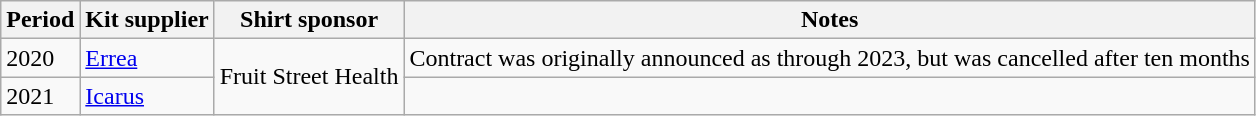<table class="wikitable" style="text-align: left">
<tr>
<th>Period</th>
<th>Kit supplier</th>
<th>Shirt sponsor</th>
<th>Notes</th>
</tr>
<tr>
<td>2020</td>
<td><a href='#'>Errea</a></td>
<td rowspan="2">Fruit Street Health</td>
<td>Contract was originally announced as through 2023, but was cancelled after ten months</td>
</tr>
<tr>
<td>2021</td>
<td><a href='#'>Icarus</a></td>
<td></td>
</tr>
</table>
